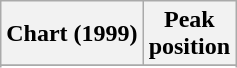<table class="wikitable">
<tr>
<th>Chart (1999)</th>
<th>Peak<br>position</th>
</tr>
<tr>
</tr>
<tr>
</tr>
</table>
